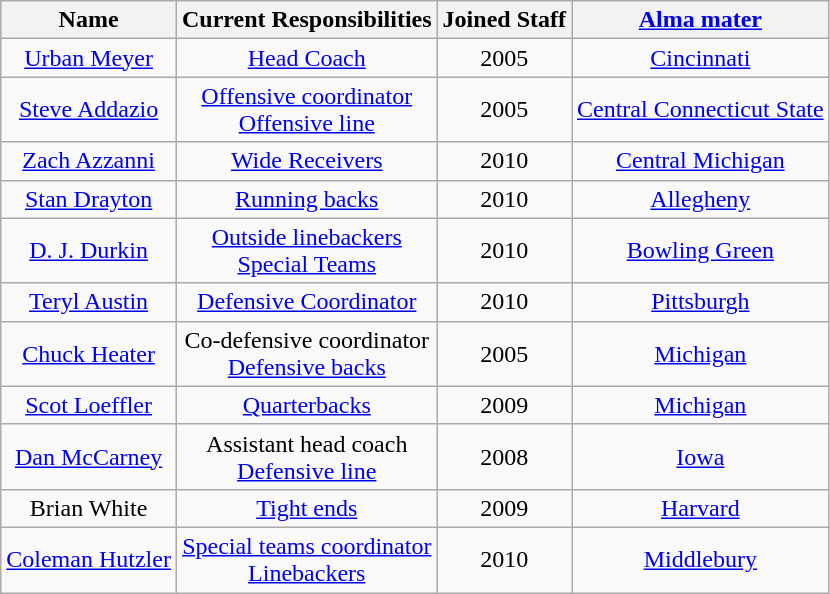<table class="wikitable">
<tr>
<th>Name</th>
<th>Current Responsibilities</th>
<th>Joined Staff</th>
<th><a href='#'>Alma mater</a></th>
</tr>
<tr align="center">
<td><a href='#'>Urban Meyer</a></td>
<td><a href='#'>Head Coach</a></td>
<td>2005</td>
<td><a href='#'>Cincinnati</a></td>
</tr>
<tr align="center">
<td><a href='#'>Steve Addazio</a></td>
<td><a href='#'>Offensive coordinator</a><br><a href='#'>Offensive line</a></td>
<td>2005</td>
<td><a href='#'>Central Connecticut State</a></td>
</tr>
<tr align="center">
<td><a href='#'>Zach Azzanni</a></td>
<td><a href='#'>Wide Receivers</a></td>
<td>2010</td>
<td><a href='#'>Central Michigan</a></td>
</tr>
<tr align="center">
<td><a href='#'>Stan Drayton</a></td>
<td><a href='#'>Running backs</a></td>
<td>2010</td>
<td><a href='#'>Allegheny</a></td>
</tr>
<tr align="center">
<td><a href='#'>D. J. Durkin</a></td>
<td><a href='#'>Outside linebackers</a><br><a href='#'>Special Teams</a></td>
<td>2010</td>
<td><a href='#'>Bowling Green</a></td>
</tr>
<tr align="center">
<td><a href='#'>Teryl Austin</a></td>
<td><a href='#'>Defensive Coordinator</a></td>
<td>2010</td>
<td><a href='#'>Pittsburgh</a></td>
</tr>
<tr align="center">
<td><a href='#'>Chuck Heater</a></td>
<td>Co-defensive coordinator<br><a href='#'>Defensive backs</a></td>
<td>2005</td>
<td><a href='#'>Michigan</a></td>
</tr>
<tr align="center">
<td><a href='#'>Scot Loeffler</a></td>
<td><a href='#'>Quarterbacks</a></td>
<td>2009</td>
<td><a href='#'>Michigan</a></td>
</tr>
<tr align="center">
<td><a href='#'>Dan McCarney</a></td>
<td>Assistant head coach<br><a href='#'>Defensive line</a></td>
<td>2008</td>
<td><a href='#'>Iowa</a></td>
</tr>
<tr align="center">
<td>Brian White</td>
<td><a href='#'>Tight ends</a></td>
<td>2009</td>
<td><a href='#'>Harvard</a></td>
</tr>
<tr align="center">
<td><a href='#'>Coleman Hutzler</a></td>
<td><a href='#'>Special teams coordinator</a><br><a href='#'>Linebackers</a></td>
<td>2010</td>
<td><a href='#'>Middlebury</a></td>
</tr>
</table>
